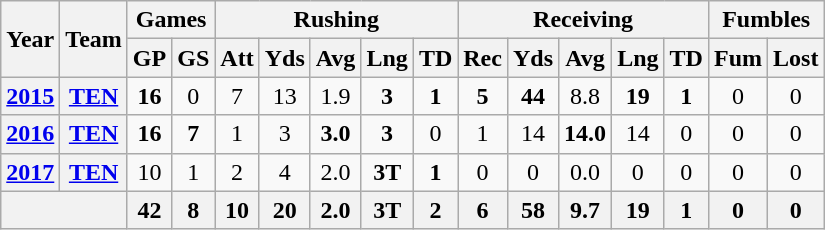<table class="wikitable" style="text-align:center;">
<tr>
<th rowspan="2">Year</th>
<th rowspan="2">Team</th>
<th colspan="2">Games</th>
<th colspan="5">Rushing</th>
<th colspan="5">Receiving</th>
<th colspan="2">Fumbles</th>
</tr>
<tr>
<th>GP</th>
<th>GS</th>
<th>Att</th>
<th>Yds</th>
<th>Avg</th>
<th>Lng</th>
<th>TD</th>
<th>Rec</th>
<th>Yds</th>
<th>Avg</th>
<th>Lng</th>
<th>TD</th>
<th>Fum</th>
<th>Lost</th>
</tr>
<tr>
<th><a href='#'>2015</a></th>
<th><a href='#'>TEN</a></th>
<td><strong>16</strong></td>
<td>0</td>
<td>7</td>
<td>13</td>
<td>1.9</td>
<td><strong>3</strong></td>
<td><strong>1</strong></td>
<td><strong>5</strong></td>
<td><strong>44</strong></td>
<td>8.8</td>
<td><strong>19</strong></td>
<td><strong>1</strong></td>
<td>0</td>
<td>0</td>
</tr>
<tr>
<th><a href='#'>2016</a></th>
<th><a href='#'>TEN</a></th>
<td><strong>16</strong></td>
<td><strong>7</strong></td>
<td>1</td>
<td>3</td>
<td><strong>3.0</strong></td>
<td><strong>3</strong></td>
<td>0</td>
<td>1</td>
<td>14</td>
<td><strong>14.0</strong></td>
<td>14</td>
<td>0</td>
<td>0</td>
<td>0</td>
</tr>
<tr>
<th><a href='#'>2017</a></th>
<th><a href='#'>TEN</a></th>
<td>10</td>
<td>1</td>
<td>2</td>
<td>4</td>
<td>2.0</td>
<td><strong>3T</strong></td>
<td><strong>1</strong></td>
<td>0</td>
<td>0</td>
<td>0.0</td>
<td>0</td>
<td>0</td>
<td>0</td>
<td>0</td>
</tr>
<tr>
<th colspan="2"></th>
<th>42</th>
<th>8</th>
<th>10</th>
<th>20</th>
<th>2.0</th>
<th>3T</th>
<th>2</th>
<th>6</th>
<th>58</th>
<th>9.7</th>
<th>19</th>
<th>1</th>
<th>0</th>
<th>0</th>
</tr>
</table>
